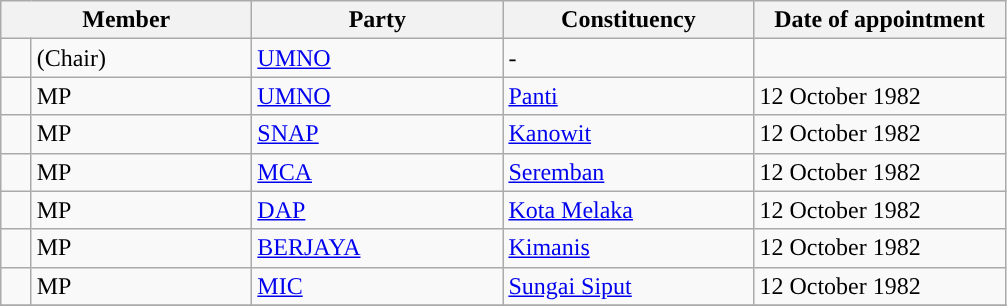<table class="sortable wikitable">
<tr>
<th width="160px" colspan="2" valign="top">Member</th>
<th width="160px" valign="top">Party</th>
<th width="160px" valign="top">Constituency</th>
<th width="160px" valign="top">Date of appointment</th>
</tr>
<tr>
<td></td>
<td> (Chair)</td>
<td><a href='#'>UMNO</a></td>
<td>-</td>
<td></td>
</tr>
<tr>
<td></td>
<td> MP</td>
<td><a href='#'>UMNO</a></td>
<td><a href='#'>Panti</a></td>
<td>12 October 1982</td>
</tr>
<tr>
<td></td>
<td> MP</td>
<td><a href='#'>SNAP</a></td>
<td><a href='#'>Kanowit</a></td>
<td>12 October 1982</td>
</tr>
<tr>
<td></td>
<td> MP</td>
<td><a href='#'>MCA</a></td>
<td><a href='#'>Seremban</a></td>
<td>12 October 1982</td>
</tr>
<tr>
<td></td>
<td> MP</td>
<td><a href='#'>DAP</a></td>
<td><a href='#'>Kota Melaka</a></td>
<td>12 October 1982</td>
</tr>
<tr>
<td></td>
<td> MP</td>
<td><a href='#'>BERJAYA</a></td>
<td><a href='#'>Kimanis</a></td>
<td>12 October 1982</td>
</tr>
<tr>
<td></td>
<td> MP</td>
<td><a href='#'>MIC</a></td>
<td><a href='#'>Sungai Siput</a></td>
<td>12 October 1982</td>
</tr>
<tr>
</tr>
</table>
